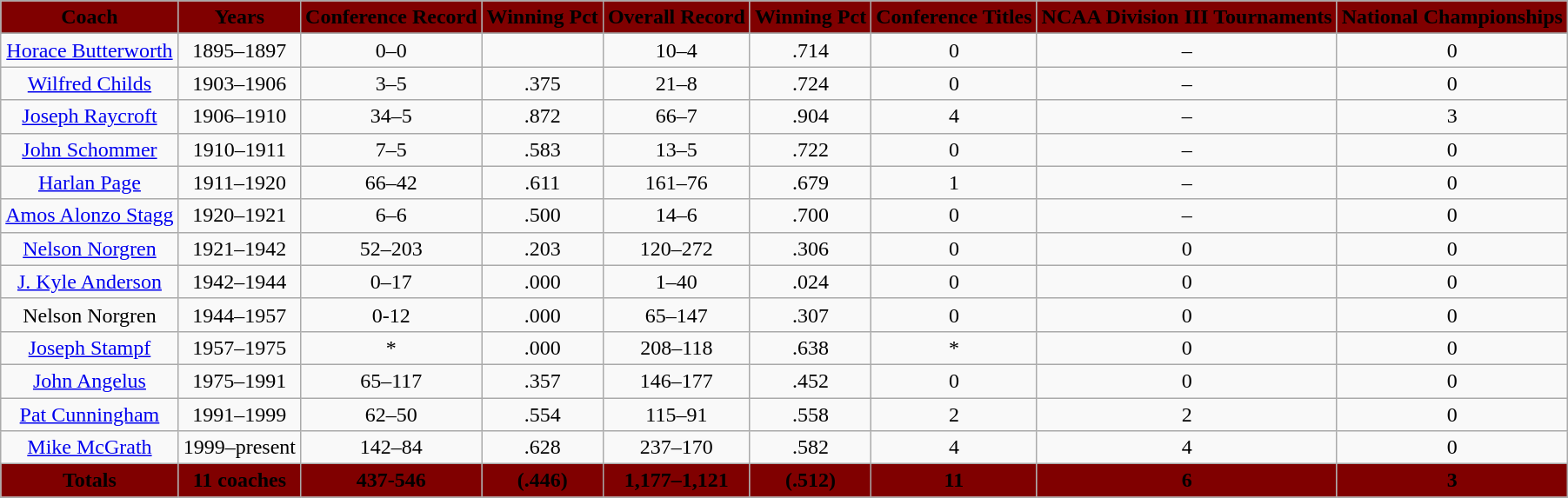<table class="wikitable" style="text-align:center">
<tr>
<td bgcolor="maroon"><strong><span>Coach</span></strong></td>
<td bgcolor="maroon"><strong><span>Years</span></strong></td>
<td bgcolor="maroon"><strong><span>Conference Record</span></strong></td>
<td bgcolor="maroon"><strong><span>Winning Pct</span></strong></td>
<td bgcolor="maroon"><strong><span>Overall Record</span></strong></td>
<td bgcolor="maroon"><strong><span>Winning Pct</span></strong></td>
<td bgcolor="maroon"><strong><span>Conference Titles</span></strong></td>
<td bgcolor="maroon"><strong><span>NCAA Division III Tournaments</span></strong></td>
<td bgcolor="maroon"><strong><span>National Championships</span></strong></td>
</tr>
<tr align="center">
</tr>
<tr>
<td><a href='#'>Horace Butterworth</a></td>
<td>1895–1897</td>
<td>0–0</td>
<td> </td>
<td>10–4</td>
<td>.714</td>
<td>0</td>
<td>–</td>
<td>0</td>
</tr>
<tr>
<td><a href='#'>Wilfred Childs</a></td>
<td>1903–1906</td>
<td>3–5</td>
<td>.375</td>
<td>21–8</td>
<td>.724</td>
<td>0</td>
<td>–</td>
<td>0</td>
</tr>
<tr>
<td><a href='#'>Joseph Raycroft</a></td>
<td>1906–1910</td>
<td>34–5</td>
<td>.872</td>
<td>66–7</td>
<td>.904</td>
<td>4</td>
<td>–</td>
<td>3</td>
</tr>
<tr>
<td><a href='#'>John Schommer</a></td>
<td>1910–1911</td>
<td>7–5</td>
<td>.583</td>
<td>13–5</td>
<td>.722</td>
<td>0</td>
<td>–</td>
<td>0</td>
</tr>
<tr>
<td><a href='#'>Harlan Page</a></td>
<td>1911–1920</td>
<td>66–42</td>
<td>.611</td>
<td>161–76</td>
<td>.679</td>
<td>1</td>
<td>–</td>
<td>0</td>
</tr>
<tr>
<td><a href='#'>Amos Alonzo Stagg</a></td>
<td>1920–1921</td>
<td>6–6</td>
<td>.500</td>
<td>14–6</td>
<td>.700</td>
<td>0</td>
<td>–</td>
<td>0</td>
</tr>
<tr>
<td><a href='#'>Nelson Norgren</a></td>
<td>1921–1942</td>
<td>52–203</td>
<td>.203</td>
<td>120–272</td>
<td>.306</td>
<td>0</td>
<td>0</td>
<td>0</td>
</tr>
<tr>
<td><a href='#'>J. Kyle Anderson</a></td>
<td>1942–1944</td>
<td>0–17</td>
<td>.000</td>
<td>1–40</td>
<td>.024</td>
<td>0</td>
<td>0</td>
<td>0</td>
</tr>
<tr>
<td>Nelson Norgren</td>
<td>1944–1957</td>
<td>0-12</td>
<td>.000</td>
<td>65–147</td>
<td>.307</td>
<td>0</td>
<td>0</td>
<td>0</td>
</tr>
<tr>
<td><a href='#'>Joseph Stampf</a></td>
<td>1957–1975</td>
<td>*</td>
<td>.000</td>
<td>208–118</td>
<td>.638</td>
<td>*</td>
<td>0</td>
<td>0</td>
</tr>
<tr>
<td><a href='#'>John Angelus</a></td>
<td>1975–1991</td>
<td>65–117</td>
<td>.357</td>
<td>146–177</td>
<td>.452</td>
<td>0</td>
<td>0</td>
<td>0</td>
</tr>
<tr>
<td><a href='#'>Pat Cunningham</a></td>
<td>1991–1999</td>
<td>62–50</td>
<td>.554</td>
<td>115–91</td>
<td>.558</td>
<td>2</td>
<td>2</td>
<td>0</td>
</tr>
<tr>
<td><a href='#'>Mike McGrath</a></td>
<td>1999–present</td>
<td>142–84</td>
<td>.628</td>
<td>237–170</td>
<td>.582</td>
<td>4</td>
<td>4</td>
<td>0</td>
</tr>
<tr align=center>
<td bgcolor="maroon"><span><strong>Totals</strong></span></td>
<td bgcolor="maroon"><span><strong>11 coaches</strong></span></td>
<td bgcolor="maroon"><span><strong>437-546</strong></span></td>
<td bgcolor="maroon"><span><strong>(.446)</strong></span></td>
<td bgcolor="maroon"><span><strong>1,177–1,121</strong></span></td>
<td bgcolor="maroon"><span><strong>(.512)</strong></span></td>
<td bgcolor="maroon"><span><strong>11</strong></span></td>
<td bgcolor="maroon"><span><strong>6</strong></span></td>
<td bgcolor="maroon"><span><strong>3</strong></span></td>
</tr>
</table>
